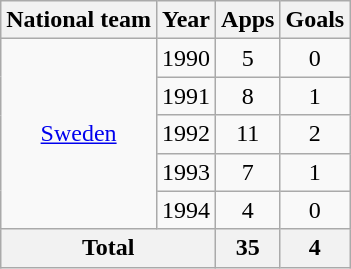<table class="wikitable" style="text-align:center">
<tr>
<th>National team</th>
<th>Year</th>
<th>Apps</th>
<th>Goals</th>
</tr>
<tr>
<td rowspan="5"><a href='#'>Sweden</a></td>
<td>1990</td>
<td>5</td>
<td>0</td>
</tr>
<tr>
<td>1991</td>
<td>8</td>
<td>1</td>
</tr>
<tr>
<td>1992</td>
<td>11</td>
<td>2</td>
</tr>
<tr>
<td>1993</td>
<td>7</td>
<td>1</td>
</tr>
<tr>
<td>1994</td>
<td>4</td>
<td>0</td>
</tr>
<tr>
<th colspan="2">Total</th>
<th>35</th>
<th>4</th>
</tr>
</table>
